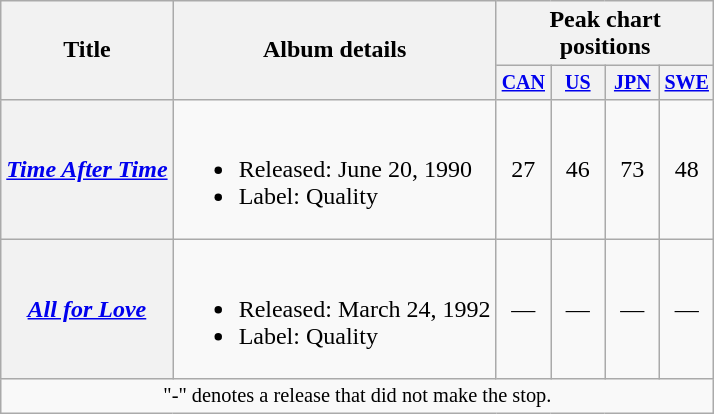<table Class = "wikitable plainrowheaders">
<tr>
<th scope="col" rowspan = "2">Title</th>
<th scope="col" rowspan = "2">Album details</th>
<th scope="col" colspan = "4">Peak chart positions</th>
</tr>
<tr Style = "font-size: smaller;">
<th style="width:30px;"><a href='#'>CAN</a><br></th>
<th style="width:30px;"><a href='#'>US</a><br></th>
<th style="width:30px;"><a href='#'>JPN</a><br></th>
<th style="width:30px;"><a href='#'>SWE</a><br></th>
</tr>
<tr>
<th scope="row"><em><a href='#'>Time After Time</a></em></th>
<td><br><ul><li>Released: June 20, 1990</li><li>Label: Quality</li></ul></td>
<td style="text-align:center;">27</td>
<td style="text-align:center;">46</td>
<td style="text-align:center;">73</td>
<td style="text-align:center;">48</td>
</tr>
<tr>
<th scope="row"><em><a href='#'>All for Love</a></em></th>
<td><br><ul><li>Released: March 24, 1992</li><li>Label: Quality</li></ul></td>
<td style="text-align:center;">—</td>
<td style="text-align:center;">—</td>
<td style="text-align:center;">—</td>
<td style="text-align:center;">—</td>
</tr>
<tr>
<td colspan="16" style="text-align:center; font-size:85%">"-" denotes a release that did not make the stop.</td>
</tr>
</table>
